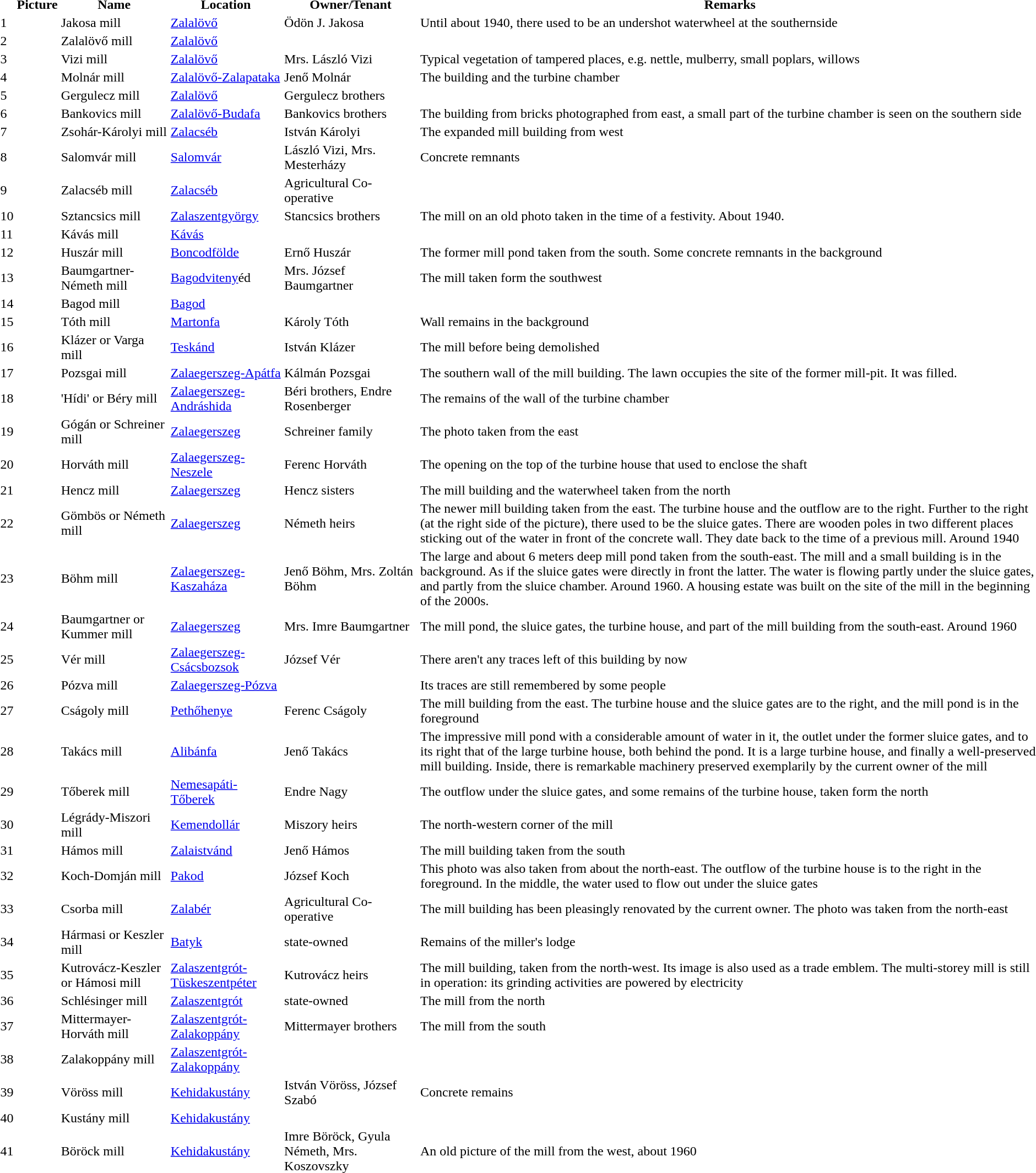<table>
<tr>
<th></th>
<th>Picture</th>
<th>Name</th>
<th>Location</th>
<th>Owner/Tenant</th>
<th>Remarks</th>
</tr>
<tr>
<td>1</td>
<td></td>
<td>Jakosa mill</td>
<td><a href='#'>Zalalövő</a></td>
<td>Ödön J. Jakosa</td>
<td>Until about 1940, there used to be an undershot waterwheel at the southernside</td>
</tr>
<tr>
<td>2</td>
<td></td>
<td>Zalalövő mill</td>
<td><a href='#'>Zalalövő</a></td>
<td></td>
</tr>
<tr>
<td>3</td>
<td></td>
<td>Vizi mill</td>
<td><a href='#'>Zalalövő</a></td>
<td>Mrs. László Vizi</td>
<td>Typical vegetation of tampered places, e.g. nettle, mulberry, small poplars, willows</td>
</tr>
<tr>
<td>4</td>
<td></td>
<td>Molnár mill</td>
<td><a href='#'>Zalalövő-Zalapataka</a></td>
<td>Jenő Molnár</td>
<td>The building and the turbine chamber</td>
</tr>
<tr>
<td>5</td>
<td></td>
<td>Gergulecz mill</td>
<td><a href='#'>Zalalövő</a></td>
<td>Gergulecz brothers</td>
<td></td>
</tr>
<tr>
<td>6</td>
<td></td>
<td>Bankovics mill</td>
<td><a href='#'>Zalalövő-Budafa</a></td>
<td>Bankovics brothers</td>
<td>The building from bricks photographed from east, a small part of the turbine chamber is seen on the southern side</td>
</tr>
<tr>
<td>7</td>
<td></td>
<td>Zsohár-Károlyi mill</td>
<td><a href='#'>Zalacséb</a></td>
<td>István Károlyi</td>
<td>The expanded mill building from west</td>
</tr>
<tr>
<td>8</td>
<td></td>
<td>Salomvár mill</td>
<td><a href='#'>Salomvár</a></td>
<td>László Vizi, Mrs. Mesterházy</td>
<td>Concrete remnants</td>
</tr>
<tr>
<td>9</td>
<td></td>
<td>Zalacséb mill</td>
<td><a href='#'>Zalacséb</a></td>
<td>Agricultural Co-operative</td>
<td></td>
</tr>
<tr>
<td>10</td>
<td></td>
<td>Sztancsics mill</td>
<td><a href='#'>Zalaszentgyörgy</a></td>
<td>Stancsics brothers</td>
<td>The mill on an old photo taken in the time of a festivity. About 1940.</td>
</tr>
<tr>
<td>11</td>
<td></td>
<td>Kávás mill</td>
<td><a href='#'>Kávás</a></td>
<td></td>
<td></td>
</tr>
<tr>
<td>12</td>
<td></td>
<td>Huszár mill</td>
<td><a href='#'>Boncodfölde</a></td>
<td>Ernő Huszár</td>
<td>The former mill pond taken from the south. Some concrete remnants in the background</td>
</tr>
<tr>
<td>13</td>
<td></td>
<td>Baumgartner-Németh mill</td>
<td><a href='#'>Bagodviteny</a>éd</td>
<td>Mrs. József Baumgartner</td>
<td>The mill taken form the southwest</td>
</tr>
<tr>
<td>14</td>
<td></td>
<td>Bagod mill</td>
<td><a href='#'>Bagod</a></td>
<td></td>
<td></td>
</tr>
<tr>
<td>15</td>
<td></td>
<td>Tóth mill</td>
<td><a href='#'>Martonfa</a></td>
<td>Károly Tóth</td>
<td>Wall remains in the background</td>
</tr>
<tr>
<td>16</td>
<td></td>
<td>Klázer or Varga mill</td>
<td><a href='#'>Teskánd</a></td>
<td>István Klázer</td>
<td>The mill before being demolished</td>
</tr>
<tr>
<td>17</td>
<td></td>
<td>Pozsgai mill</td>
<td><a href='#'>Zalaegerszeg-Apátfa</a></td>
<td>Kálmán Pozsgai</td>
<td>The southern wall of the mill building. The lawn occupies the site of the former mill-pit. It was filled.</td>
</tr>
<tr>
<td>18</td>
<td></td>
<td>'Hídi' or Béry mill</td>
<td><a href='#'>Zalaegerszeg-Andráshida</a></td>
<td>Béri brothers, Endre Rosenberger</td>
<td>The remains of the wall of the turbine chamber</td>
</tr>
<tr>
<td>19</td>
<td></td>
<td>Gógán or Schreiner mill</td>
<td><a href='#'>Zalaegerszeg</a></td>
<td>Schreiner family</td>
<td>The photo taken from the east</td>
</tr>
<tr>
<td>20</td>
<td></td>
<td>Horváth mill</td>
<td><a href='#'>Zalaegerszeg-Neszele</a></td>
<td>Ferenc Horváth</td>
<td>The opening on the top of the turbine house that used to enclose the shaft</td>
</tr>
<tr>
<td>21</td>
<td></td>
<td>Hencz mill</td>
<td><a href='#'>Zalaegerszeg</a></td>
<td>Hencz sisters</td>
<td>The mill building and the waterwheel taken from the north</td>
</tr>
<tr>
<td>22</td>
<td></td>
<td>Gömbös or Németh mill</td>
<td><a href='#'>Zalaegerszeg</a></td>
<td>Németh heirs</td>
<td>The newer mill building taken from the east. The turbine house and the outflow are to the right. Further to the right (at the right side of the picture), there used to be the sluice gates. There are wooden poles in two different places sticking out of the water in front of the concrete wall. They date back to the time of a previous mill. Around 1940</td>
</tr>
<tr>
<td>23</td>
<td></td>
<td>Böhm mill</td>
<td><a href='#'>Zalaegerszeg-Kaszaháza</a></td>
<td>Jenő Böhm, Mrs. Zoltán Böhm</td>
<td>The large and about 6 meters deep mill pond taken from the south-east. The mill and a small building is in the background. As if the sluice gates were directly in front the latter. The water is flowing partly under the sluice gates, and partly from the sluice chamber. Around 1960. A housing estate was built on the site of the mill in the beginning of the 2000s.</td>
</tr>
<tr>
<td>24</td>
<td></td>
<td>Baumgartner or Kummer mill</td>
<td><a href='#'>Zalaegerszeg</a></td>
<td>Mrs. Imre Baumgartner</td>
<td>The mill pond, the sluice gates, the turbine house, and part of the mill building from the south-east. Around 1960</td>
</tr>
<tr>
<td>25</td>
<td></td>
<td>Vér mill</td>
<td><a href='#'>Zalaegerszeg-Csácsbozsok</a></td>
<td>József Vér</td>
<td>There aren't any traces left of this building by now</td>
</tr>
<tr>
<td>26</td>
<td></td>
<td>Pózva mill</td>
<td><a href='#'>Zalaegerszeg-Pózva</a></td>
<td></td>
<td>Its traces are still remembered by some people</td>
</tr>
<tr>
<td>27</td>
<td></td>
<td>Cságoly mill</td>
<td><a href='#'>Pethőhenye</a></td>
<td>Ferenc Cságoly</td>
<td>The mill building from the east. The turbine house and the sluice gates are to the right, and the mill pond is in the foreground</td>
</tr>
<tr>
<td>28</td>
<td></td>
<td>Takács mill</td>
<td><a href='#'>Alibánfa</a></td>
<td>Jenő Takács</td>
<td>The impressive mill pond with a considerable amount of water in it, the outlet under the former sluice gates, and to its right that of the large  turbine house, both behind the pond. It is a large turbine house, and finally a well-preserved mill building. Inside, there is remarkable machinery preserved exemplarily by the current owner of the mill</td>
</tr>
<tr>
<td>29</td>
<td></td>
<td>Tőberek mill</td>
<td><a href='#'>Nemesapáti-Tőberek</a></td>
<td>Endre Nagy</td>
<td>The outflow under the sluice gates, and some remains of the turbine house, taken form the north</td>
</tr>
<tr>
<td>30</td>
<td></td>
<td>Légrády-Miszori mill</td>
<td><a href='#'>Kemendollár</a></td>
<td>Miszory heirs</td>
<td>The north-western corner of the mill</td>
</tr>
<tr>
<td>31</td>
<td></td>
<td>Hámos mill</td>
<td><a href='#'>Zalaistvánd</a></td>
<td>Jenő Hámos</td>
<td>The mill building taken from the south</td>
</tr>
<tr>
<td>32</td>
<td></td>
<td>Koch-Domján mill</td>
<td><a href='#'>Pakod</a></td>
<td>József Koch</td>
<td>This photo was also taken from about the north-east. The outflow of the turbine house is to the right in the foreground. In the middle, the water used to flow out under the sluice gates</td>
</tr>
<tr>
<td>33</td>
<td></td>
<td>Csorba mill</td>
<td><a href='#'>Zalabér</a></td>
<td>Agricultural Co-operative</td>
<td>The mill building has been pleasingly renovated by the current owner. The photo was taken from the north-east</td>
</tr>
<tr>
<td>34</td>
<td></td>
<td>Hármasi or Keszler mill</td>
<td><a href='#'>Batyk</a></td>
<td>state-owned</td>
<td>Remains of the miller's lodge</td>
</tr>
<tr>
<td>35</td>
<td></td>
<td>Kutrovácz-Keszler or Hámosi mill</td>
<td><a href='#'>Zalaszentgrót-Tüskeszentpéter</a></td>
<td>Kutrovácz heirs</td>
<td>The mill building, taken from the north-west. Its image is also used as a trade emblem. The multi-storey mill is still in operation: its grinding activities are powered by electricity</td>
</tr>
<tr>
<td>36</td>
<td></td>
<td>Schlésinger mill</td>
<td><a href='#'>Zalaszentgrót</a></td>
<td>state-owned</td>
<td>The mill from the north</td>
</tr>
<tr>
<td>37</td>
<td></td>
<td>Mittermayer-Horváth mill</td>
<td><a href='#'>Zalaszentgrót-Zalakoppány</a></td>
<td>Mittermayer brothers</td>
<td>The mill from the south</td>
</tr>
<tr>
<td>38</td>
<td></td>
<td>Zalakoppány mill</td>
<td><a href='#'>Zalaszentgrót-Zalakoppány</a></td>
<td></td>
<td></td>
</tr>
<tr>
<td>39</td>
<td></td>
<td>Vöröss mill</td>
<td><a href='#'>Kehidakustány</a></td>
<td>István Vöröss, József Szabó</td>
<td>Concrete remains</td>
</tr>
<tr>
<td>40</td>
<td></td>
<td>Kustány mill</td>
<td><a href='#'>Kehidakustány</a></td>
<td></td>
<td></td>
</tr>
<tr>
<td>41</td>
<td></td>
<td>Böröck mill</td>
<td><a href='#'>Kehidakustány</a></td>
<td>Imre Böröck, Gyula Németh, Mrs. Koszovszky</td>
<td>An old picture of the mill from the west, about 1960</td>
</tr>
<tr>
</tr>
</table>
